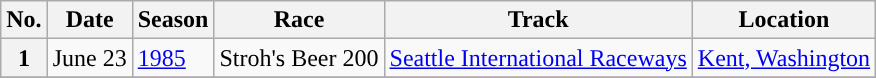<table class="wikitable sortable">
<tr>
<th scope="col">No.</th>
<th scope="col">Date</th>
<th scope="col">Season</th>
<th scope="col">Race</th>
<th scope="col">Track</th>
<th scope="col">Location</th>
</tr>
<tr>
<th scope="row">1</th>
<td>June 23</td>
<td><a href='#'>1985</a></td>
<td>Stroh's Beer 200</td>
<td><a href='#'>Seattle International Raceways</a></td>
<td><a href='#'>Kent, Washington</a></td>
</tr>
<tr>
</tr>
</table>
